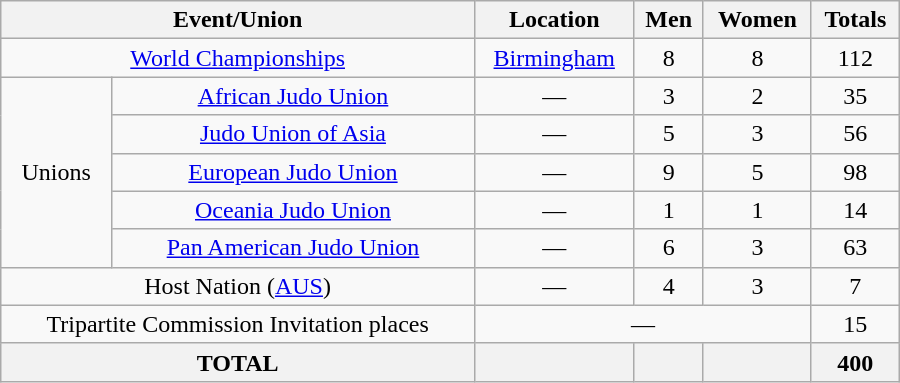<table class="wikitable" width="600" style="text-align:center;">
<tr>
<th colspan="2">Event/Union</th>
<th>Location</th>
<th>Men</th>
<th>Women</th>
<th>Totals</th>
</tr>
<tr>
<td colspan="2"><a href='#'>World Championships</a></td>
<td> <a href='#'>Birmingham</a></td>
<td>8</td>
<td>8</td>
<td>112</td>
</tr>
<tr>
<td rowspan="5">Unions</td>
<td><a href='#'>African Judo Union</a></td>
<td>—</td>
<td>3</td>
<td>2</td>
<td>35</td>
</tr>
<tr>
<td><a href='#'>Judo Union of Asia</a></td>
<td>—</td>
<td>5</td>
<td>3</td>
<td>56</td>
</tr>
<tr>
<td><a href='#'>European Judo Union</a></td>
<td>—</td>
<td>9</td>
<td>5</td>
<td>98</td>
</tr>
<tr>
<td><a href='#'>Oceania Judo Union</a></td>
<td>—</td>
<td>1</td>
<td>1</td>
<td>14</td>
</tr>
<tr>
<td><a href='#'>Pan American Judo Union</a></td>
<td>—</td>
<td>6</td>
<td>3</td>
<td>63</td>
</tr>
<tr>
<td colspan="2">Host Nation (<a href='#'>AUS</a>)</td>
<td>—</td>
<td>4</td>
<td>3</td>
<td>7</td>
</tr>
<tr>
<td colspan="2">Tripartite Commission Invitation places</td>
<td colspan="3">—</td>
<td>15</td>
</tr>
<tr>
<th colspan="2">TOTAL</th>
<th></th>
<th></th>
<th></th>
<th>400</th>
</tr>
</table>
